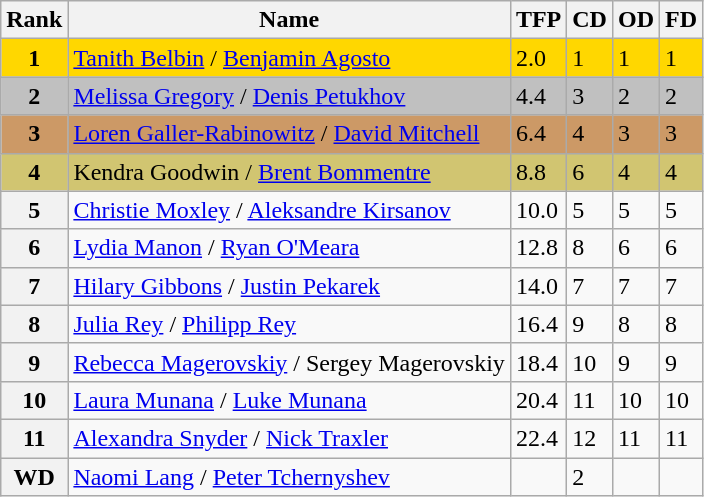<table class="wikitable">
<tr>
<th>Rank</th>
<th>Name</th>
<th>TFP</th>
<th>CD</th>
<th>OD</th>
<th>FD</th>
</tr>
<tr bgcolor="gold">
<td align="center"><strong>1</strong></td>
<td><a href='#'>Tanith Belbin</a> / <a href='#'>Benjamin Agosto</a></td>
<td>2.0</td>
<td>1</td>
<td>1</td>
<td>1</td>
</tr>
<tr bgcolor="silver">
<td align="center"><strong>2</strong></td>
<td><a href='#'>Melissa Gregory</a> / <a href='#'>Denis Petukhov</a></td>
<td>4.4</td>
<td>3</td>
<td>2</td>
<td>2</td>
</tr>
<tr bgcolor="cc9966">
<td align="center"><strong>3</strong></td>
<td><a href='#'>Loren Galler-Rabinowitz</a> / <a href='#'>David Mitchell</a></td>
<td>6.4</td>
<td>4</td>
<td>3</td>
<td>3</td>
</tr>
<tr bgcolor="#d1c571">
<td align="center"><strong>4</strong></td>
<td>Kendra Goodwin / <a href='#'>Brent Bommentre</a></td>
<td>8.8</td>
<td>6</td>
<td>4</td>
<td>4</td>
</tr>
<tr>
<th>5</th>
<td><a href='#'>Christie Moxley</a> / <a href='#'>Aleksandre Kirsanov</a></td>
<td>10.0</td>
<td>5</td>
<td>5</td>
<td>5</td>
</tr>
<tr>
<th>6</th>
<td><a href='#'>Lydia Manon</a> / <a href='#'>Ryan O'Meara</a></td>
<td>12.8</td>
<td>8</td>
<td>6</td>
<td>6</td>
</tr>
<tr>
<th>7</th>
<td><a href='#'>Hilary Gibbons</a> / <a href='#'>Justin Pekarek</a></td>
<td>14.0</td>
<td>7</td>
<td>7</td>
<td>7</td>
</tr>
<tr>
<th>8</th>
<td><a href='#'>Julia Rey</a> / <a href='#'>Philipp Rey</a></td>
<td>16.4</td>
<td>9</td>
<td>8</td>
<td>8</td>
</tr>
<tr>
<th>9</th>
<td><a href='#'>Rebecca Magerovskiy</a> / Sergey Magerovskiy</td>
<td>18.4</td>
<td>10</td>
<td>9</td>
<td>9</td>
</tr>
<tr>
<th>10</th>
<td><a href='#'>Laura Munana</a> / <a href='#'>Luke Munana</a></td>
<td>20.4</td>
<td>11</td>
<td>10</td>
<td>10</td>
</tr>
<tr>
<th>11</th>
<td><a href='#'>Alexandra Snyder</a> / <a href='#'>Nick Traxler</a></td>
<td>22.4</td>
<td>12</td>
<td>11</td>
<td>11</td>
</tr>
<tr>
<th>WD</th>
<td><a href='#'>Naomi Lang</a> / <a href='#'>Peter Tchernyshev</a></td>
<td></td>
<td>2</td>
<td></td>
<td></td>
</tr>
</table>
